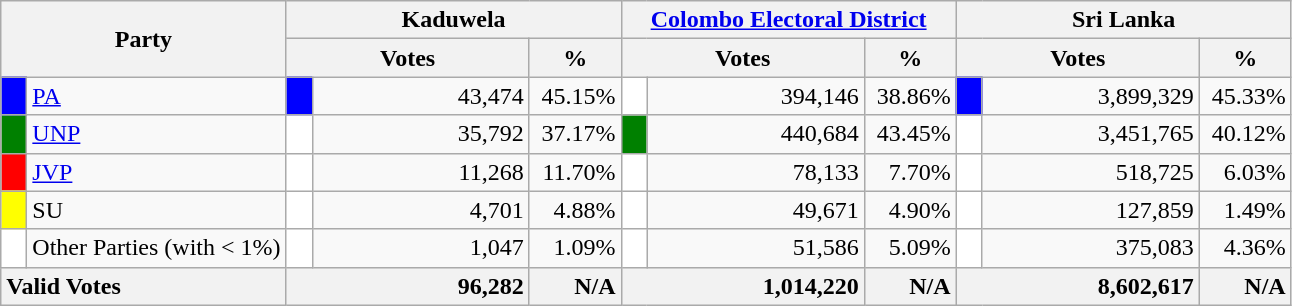<table class="wikitable">
<tr>
<th colspan="2" width="144px"rowspan="2">Party</th>
<th colspan="3" width="216px">Kaduwela</th>
<th colspan="3" width="216px"><a href='#'>Colombo Electoral District</a></th>
<th colspan="3" width="216px">Sri Lanka</th>
</tr>
<tr>
<th colspan="2" width="144px">Votes</th>
<th>%</th>
<th colspan="2" width="144px">Votes</th>
<th>%</th>
<th colspan="2" width="144px">Votes</th>
<th>%</th>
</tr>
<tr>
<td style="background-color:blue;" width="10px"></td>
<td style="text-align:left;"><a href='#'>PA</a></td>
<td style="background-color:blue;" width="10px"></td>
<td style="text-align:right;">43,474</td>
<td style="text-align:right;">45.15%</td>
<td style="background-color:white;" width="10px"></td>
<td style="text-align:right;">394,146</td>
<td style="text-align:right;">38.86%</td>
<td style="background-color:blue;" width="10px"></td>
<td style="text-align:right;">3,899,329</td>
<td style="text-align:right;">45.33%</td>
</tr>
<tr>
<td style="background-color:green;" width="10px"></td>
<td style="text-align:left;"><a href='#'>UNP</a></td>
<td style="background-color:white;" width="10px"></td>
<td style="text-align:right;">35,792</td>
<td style="text-align:right;">37.17%</td>
<td style="background-color:green;" width="10px"></td>
<td style="text-align:right;">440,684</td>
<td style="text-align:right;">43.45%</td>
<td style="background-color:white;" width="10px"></td>
<td style="text-align:right;">3,451,765</td>
<td style="text-align:right;">40.12%</td>
</tr>
<tr>
<td style="background-color:red;" width="10px"></td>
<td style="text-align:left;"><a href='#'>JVP</a></td>
<td style="background-color:white;" width="10px"></td>
<td style="text-align:right;">11,268</td>
<td style="text-align:right;">11.70%</td>
<td style="background-color:white;" width="10px"></td>
<td style="text-align:right;">78,133</td>
<td style="text-align:right;">7.70%</td>
<td style="background-color:white;" width="10px"></td>
<td style="text-align:right;">518,725</td>
<td style="text-align:right;">6.03%</td>
</tr>
<tr>
<td style="background-color:yellow;" width="10px"></td>
<td style="text-align:left;">SU</td>
<td style="background-color:white;" width="10px"></td>
<td style="text-align:right;">4,701</td>
<td style="text-align:right;">4.88%</td>
<td style="background-color:white;" width="10px"></td>
<td style="text-align:right;">49,671</td>
<td style="text-align:right;">4.90%</td>
<td style="background-color:white;" width="10px"></td>
<td style="text-align:right;">127,859</td>
<td style="text-align:right;">1.49%</td>
</tr>
<tr>
<td style="background-color:white;" width="10px"></td>
<td style="text-align:left;">Other Parties (with < 1%)</td>
<td style="background-color:white;" width="10px"></td>
<td style="text-align:right;">1,047</td>
<td style="text-align:right;">1.09%</td>
<td style="background-color:white;" width="10px"></td>
<td style="text-align:right;">51,586</td>
<td style="text-align:right;">5.09%</td>
<td style="background-color:white;" width="10px"></td>
<td style="text-align:right;">375,083</td>
<td style="text-align:right;">4.36%</td>
</tr>
<tr>
<th colspan="2" width="144px"style="text-align:left;">Valid Votes</th>
<th style="text-align:right;"colspan="2" width="144px">96,282</th>
<th style="text-align:right;">N/A</th>
<th style="text-align:right;"colspan="2" width="144px">1,014,220</th>
<th style="text-align:right;">N/A</th>
<th style="text-align:right;"colspan="2" width="144px">8,602,617</th>
<th style="text-align:right;">N/A</th>
</tr>
</table>
